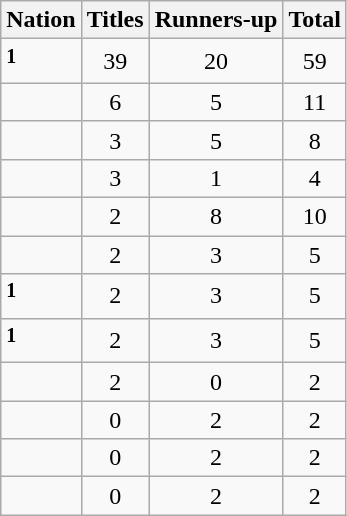<table class="wikitable sortable" style="text-align: center;">
<tr>
<th>Nation</th>
<th>Titles</th>
<th>Runners-up</th>
<th>Total</th>
</tr>
<tr>
<td align=left><sup><strong>1</strong></sup></td>
<td>39</td>
<td>20</td>
<td>59</td>
</tr>
<tr>
<td align=left></td>
<td>6</td>
<td>5</td>
<td>11</td>
</tr>
<tr>
<td align=left></td>
<td>3</td>
<td>5</td>
<td>8</td>
</tr>
<tr>
<td align=left></td>
<td>3</td>
<td>1</td>
<td>4</td>
</tr>
<tr>
<td align=left></td>
<td>2</td>
<td>8</td>
<td>10</td>
</tr>
<tr>
<td align=left></td>
<td>2</td>
<td>3</td>
<td>5</td>
</tr>
<tr>
<td align=left><sup><strong>1</strong></sup></td>
<td>2</td>
<td>3</td>
<td>5</td>
</tr>
<tr>
<td align=left><sup><strong>1</strong></sup></td>
<td>2</td>
<td>3</td>
<td>5</td>
</tr>
<tr>
<td align=left></td>
<td>2</td>
<td>0</td>
<td>2</td>
</tr>
<tr>
<td align=left></td>
<td>0</td>
<td>2</td>
<td>2</td>
</tr>
<tr>
<td align=left></td>
<td>0</td>
<td>2</td>
<td>2</td>
</tr>
<tr>
<td align=left></td>
<td>0</td>
<td>2</td>
<td>2</td>
</tr>
</table>
